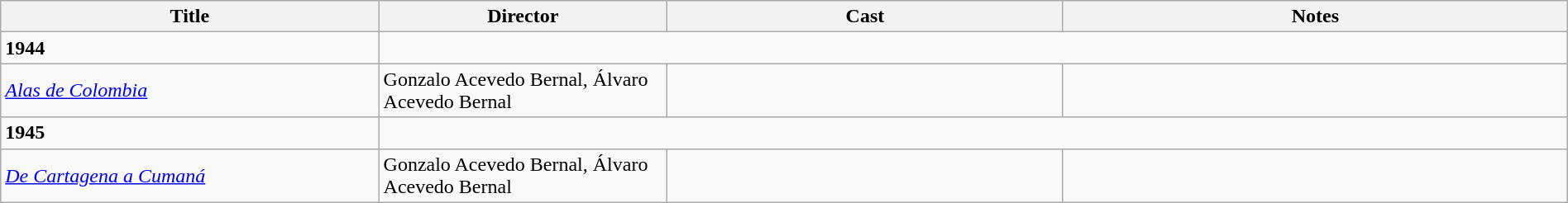<table class="wikitable" width= "100%"florus>
<tr>
<th width=21%>Title</th>
<th width=16%>Director</th>
<th width=22%>Cast</th>
<th width=28%>Notes</th>
</tr>
<tr>
<td><strong>1944</strong></td>
</tr>
<tr>
<td><em><a href='#'>Alas de Colombia</a></em></td>
<td>Gonzalo Acevedo Bernal, Álvaro Acevedo Bernal</td>
<td></td>
<td></td>
</tr>
<tr>
<td><strong>1945</strong></td>
</tr>
<tr>
<td><em><a href='#'>De Cartagena a Cumaná</a></em></td>
<td>Gonzalo Acevedo Bernal, Álvaro Acevedo Bernal</td>
<td></td>
<td></td>
</tr>
</table>
